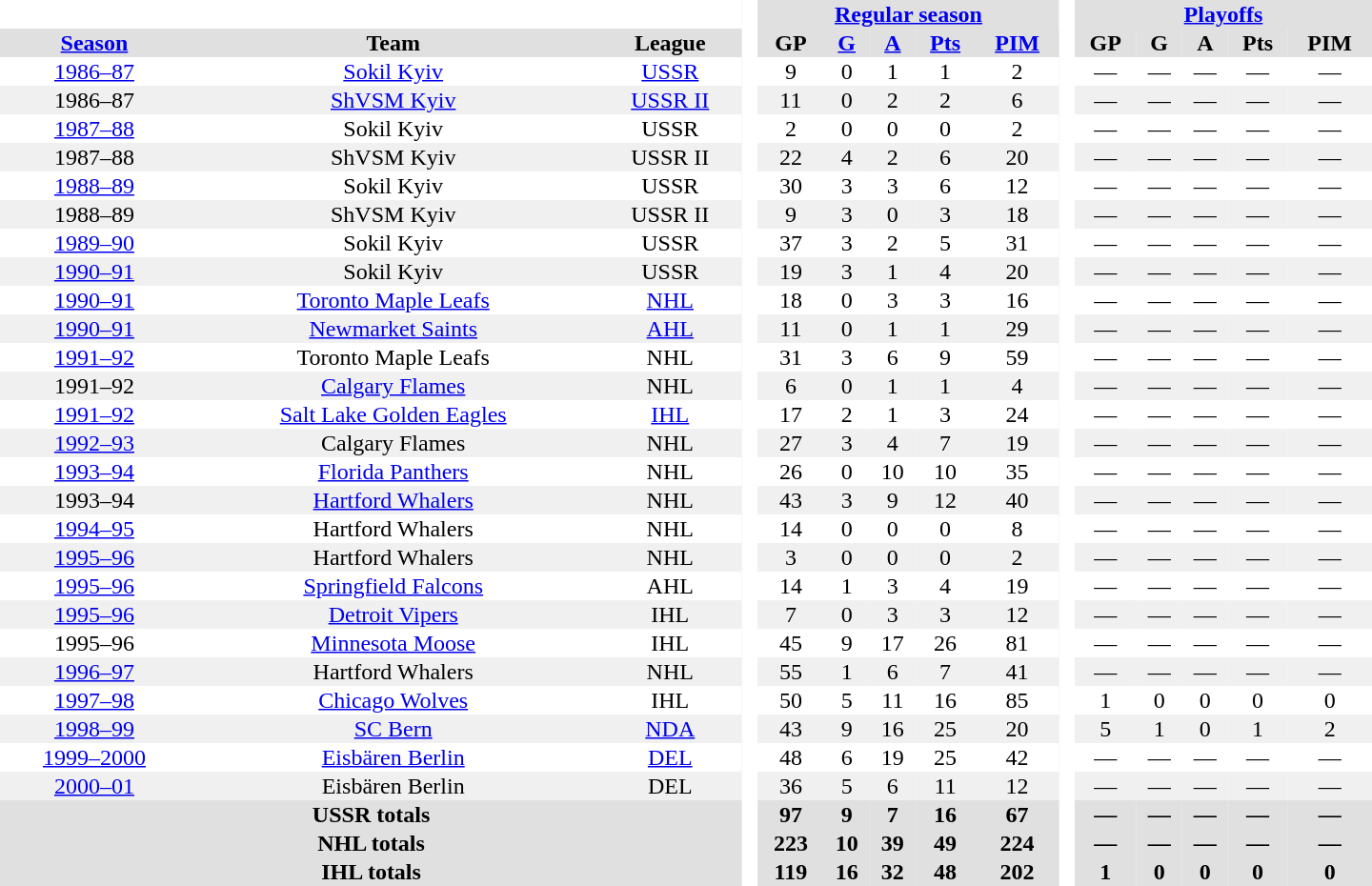<table border="0" cellpadding="1" cellspacing="0" style="text-align:center; width:60em">
<tr bgcolor="#e0e0e0">
<th colspan="3" bgcolor="#ffffff"> </th>
<th rowspan="99" bgcolor="#ffffff"> </th>
<th colspan="5"><a href='#'>Regular season</a></th>
<th rowspan="99" bgcolor="#ffffff"> </th>
<th colspan="5"><a href='#'>Playoffs</a></th>
</tr>
<tr bgcolor="#e0e0e0">
<th><a href='#'>Season</a></th>
<th>Team</th>
<th>League</th>
<th>GP</th>
<th><a href='#'>G</a></th>
<th><a href='#'>A</a></th>
<th><a href='#'>Pts</a></th>
<th><a href='#'>PIM</a></th>
<th>GP</th>
<th>G</th>
<th>A</th>
<th>Pts</th>
<th>PIM</th>
</tr>
<tr>
<td><a href='#'>1986–87</a></td>
<td><a href='#'>Sokil Kyiv</a></td>
<td><a href='#'>USSR</a></td>
<td>9</td>
<td>0</td>
<td>1</td>
<td>1</td>
<td>2</td>
<td>—</td>
<td>—</td>
<td>—</td>
<td>—</td>
<td>—</td>
</tr>
<tr bgcolor="#f0f0f0">
<td>1986–87</td>
<td><a href='#'>ShVSM Kyiv</a></td>
<td><a href='#'>USSR II</a></td>
<td>11</td>
<td>0</td>
<td>2</td>
<td>2</td>
<td>6</td>
<td>—</td>
<td>—</td>
<td>—</td>
<td>—</td>
<td>—</td>
</tr>
<tr>
<td><a href='#'>1987–88</a></td>
<td>Sokil Kyiv</td>
<td>USSR</td>
<td>2</td>
<td>0</td>
<td>0</td>
<td>0</td>
<td>2</td>
<td>—</td>
<td>—</td>
<td>—</td>
<td>—</td>
<td>—</td>
</tr>
<tr bgcolor="#f0f0f0">
<td>1987–88</td>
<td>ShVSM Kyiv</td>
<td>USSR II</td>
<td>22</td>
<td>4</td>
<td>2</td>
<td>6</td>
<td>20</td>
<td>—</td>
<td>—</td>
<td>—</td>
<td>—</td>
<td>—</td>
</tr>
<tr>
<td><a href='#'>1988–89</a></td>
<td>Sokil Kyiv</td>
<td>USSR</td>
<td>30</td>
<td>3</td>
<td>3</td>
<td>6</td>
<td>12</td>
<td>—</td>
<td>—</td>
<td>—</td>
<td>—</td>
<td>—</td>
</tr>
<tr bgcolor="#f0f0f0">
<td>1988–89</td>
<td>ShVSM Kyiv</td>
<td>USSR II</td>
<td>9</td>
<td>3</td>
<td>0</td>
<td>3</td>
<td>18</td>
<td>—</td>
<td>—</td>
<td>—</td>
<td>—</td>
<td>—</td>
</tr>
<tr>
<td><a href='#'>1989–90</a></td>
<td>Sokil Kyiv</td>
<td>USSR</td>
<td>37</td>
<td>3</td>
<td>2</td>
<td>5</td>
<td>31</td>
<td>—</td>
<td>—</td>
<td>—</td>
<td>—</td>
<td>—</td>
</tr>
<tr bgcolor="#f0f0f0">
<td><a href='#'>1990–91</a></td>
<td>Sokil Kyiv</td>
<td>USSR</td>
<td>19</td>
<td>3</td>
<td>1</td>
<td>4</td>
<td>20</td>
<td>—</td>
<td>—</td>
<td>—</td>
<td>—</td>
<td>—</td>
</tr>
<tr>
<td><a href='#'>1990–91</a></td>
<td><a href='#'>Toronto Maple Leafs</a></td>
<td><a href='#'>NHL</a></td>
<td>18</td>
<td>0</td>
<td>3</td>
<td>3</td>
<td>16</td>
<td>—</td>
<td>—</td>
<td>—</td>
<td>—</td>
<td>—</td>
</tr>
<tr bgcolor="#f0f0f0">
<td><a href='#'>1990–91</a></td>
<td><a href='#'>Newmarket Saints</a></td>
<td><a href='#'>AHL</a></td>
<td>11</td>
<td>0</td>
<td>1</td>
<td>1</td>
<td>29</td>
<td>—</td>
<td>—</td>
<td>—</td>
<td>—</td>
<td>—</td>
</tr>
<tr>
<td><a href='#'>1991–92</a></td>
<td>Toronto Maple Leafs</td>
<td>NHL</td>
<td>31</td>
<td>3</td>
<td>6</td>
<td>9</td>
<td>59</td>
<td>—</td>
<td>—</td>
<td>—</td>
<td>—</td>
<td>—</td>
</tr>
<tr bgcolor="#f0f0f0">
<td>1991–92</td>
<td><a href='#'>Calgary Flames</a></td>
<td>NHL</td>
<td>6</td>
<td>0</td>
<td>1</td>
<td>1</td>
<td>4</td>
<td>—</td>
<td>—</td>
<td>—</td>
<td>—</td>
<td>—</td>
</tr>
<tr>
<td><a href='#'>1991–92</a></td>
<td><a href='#'>Salt Lake Golden Eagles</a></td>
<td><a href='#'>IHL</a></td>
<td>17</td>
<td>2</td>
<td>1</td>
<td>3</td>
<td>24</td>
<td>—</td>
<td>—</td>
<td>—</td>
<td>—</td>
<td>—</td>
</tr>
<tr bgcolor="#f0f0f0">
<td><a href='#'>1992–93</a></td>
<td>Calgary Flames</td>
<td>NHL</td>
<td>27</td>
<td>3</td>
<td>4</td>
<td>7</td>
<td>19</td>
<td>—</td>
<td>—</td>
<td>—</td>
<td>—</td>
<td>—</td>
</tr>
<tr>
<td><a href='#'>1993–94</a></td>
<td><a href='#'>Florida Panthers</a></td>
<td>NHL</td>
<td>26</td>
<td>0</td>
<td>10</td>
<td>10</td>
<td>35</td>
<td>—</td>
<td>—</td>
<td>—</td>
<td>—</td>
<td>—</td>
</tr>
<tr bgcolor="#f0f0f0">
<td>1993–94</td>
<td><a href='#'>Hartford Whalers</a></td>
<td>NHL</td>
<td>43</td>
<td>3</td>
<td>9</td>
<td>12</td>
<td>40</td>
<td>—</td>
<td>—</td>
<td>—</td>
<td>—</td>
<td>—</td>
</tr>
<tr>
<td><a href='#'>1994–95</a></td>
<td>Hartford Whalers</td>
<td>NHL</td>
<td>14</td>
<td>0</td>
<td>0</td>
<td>0</td>
<td>8</td>
<td>—</td>
<td>—</td>
<td>—</td>
<td>—</td>
<td>—</td>
</tr>
<tr bgcolor="#f0f0f0">
<td><a href='#'>1995–96</a></td>
<td>Hartford Whalers</td>
<td>NHL</td>
<td>3</td>
<td>0</td>
<td>0</td>
<td>0</td>
<td>2</td>
<td>—</td>
<td>—</td>
<td>—</td>
<td>—</td>
<td>—</td>
</tr>
<tr>
<td><a href='#'>1995–96</a></td>
<td><a href='#'>Springfield Falcons</a></td>
<td>AHL</td>
<td>14</td>
<td>1</td>
<td>3</td>
<td>4</td>
<td>19</td>
<td>—</td>
<td>—</td>
<td>—</td>
<td>—</td>
<td>—</td>
</tr>
<tr bgcolor="#f0f0f0">
<td><a href='#'>1995–96</a></td>
<td><a href='#'>Detroit Vipers</a></td>
<td>IHL</td>
<td>7</td>
<td>0</td>
<td>3</td>
<td>3</td>
<td>12</td>
<td>—</td>
<td>—</td>
<td>—</td>
<td>—</td>
<td>—</td>
</tr>
<tr>
<td>1995–96</td>
<td><a href='#'>Minnesota Moose</a></td>
<td>IHL</td>
<td>45</td>
<td>9</td>
<td>17</td>
<td>26</td>
<td>81</td>
<td>—</td>
<td>—</td>
<td>—</td>
<td>—</td>
<td>—</td>
</tr>
<tr bgcolor="#f0f0f0">
<td><a href='#'>1996–97</a></td>
<td>Hartford Whalers</td>
<td>NHL</td>
<td>55</td>
<td>1</td>
<td>6</td>
<td>7</td>
<td>41</td>
<td>—</td>
<td>—</td>
<td>—</td>
<td>—</td>
<td>—</td>
</tr>
<tr>
<td><a href='#'>1997–98</a></td>
<td><a href='#'>Chicago Wolves</a></td>
<td>IHL</td>
<td>50</td>
<td>5</td>
<td>11</td>
<td>16</td>
<td>85</td>
<td>1</td>
<td>0</td>
<td>0</td>
<td>0</td>
<td>0</td>
</tr>
<tr bgcolor="#f0f0f0">
<td><a href='#'>1998–99</a></td>
<td><a href='#'>SC Bern</a></td>
<td><a href='#'>NDA</a></td>
<td>43</td>
<td>9</td>
<td>16</td>
<td>25</td>
<td>20</td>
<td>5</td>
<td>1</td>
<td>0</td>
<td>1</td>
<td>2</td>
</tr>
<tr>
<td><a href='#'>1999–2000</a></td>
<td><a href='#'>Eisbären Berlin</a></td>
<td><a href='#'>DEL</a></td>
<td>48</td>
<td>6</td>
<td>19</td>
<td>25</td>
<td>42</td>
<td>—</td>
<td>—</td>
<td>—</td>
<td>—</td>
<td>—</td>
</tr>
<tr bgcolor="#f0f0f0">
<td><a href='#'>2000–01</a></td>
<td>Eisbären Berlin</td>
<td>DEL</td>
<td>36</td>
<td>5</td>
<td>6</td>
<td>11</td>
<td>12</td>
<td>—</td>
<td>—</td>
<td>—</td>
<td>—</td>
<td>—</td>
</tr>
<tr bgcolor="#e0e0e0">
<th colspan="3">USSR totals</th>
<th>97</th>
<th>9</th>
<th>7</th>
<th>16</th>
<th>67</th>
<th>—</th>
<th>—</th>
<th>—</th>
<th>—</th>
<th>—</th>
</tr>
<tr bgcolor="#e0e0e0">
<th colspan="3">NHL totals</th>
<th>223</th>
<th>10</th>
<th>39</th>
<th>49</th>
<th>224</th>
<th>—</th>
<th>—</th>
<th>—</th>
<th>—</th>
<th>—</th>
</tr>
<tr bgcolor="#e0e0e0">
<th colspan="3">IHL totals</th>
<th>119</th>
<th>16</th>
<th>32</th>
<th>48</th>
<th>202</th>
<th>1</th>
<th>0</th>
<th>0</th>
<th>0</th>
<th>0</th>
</tr>
</table>
